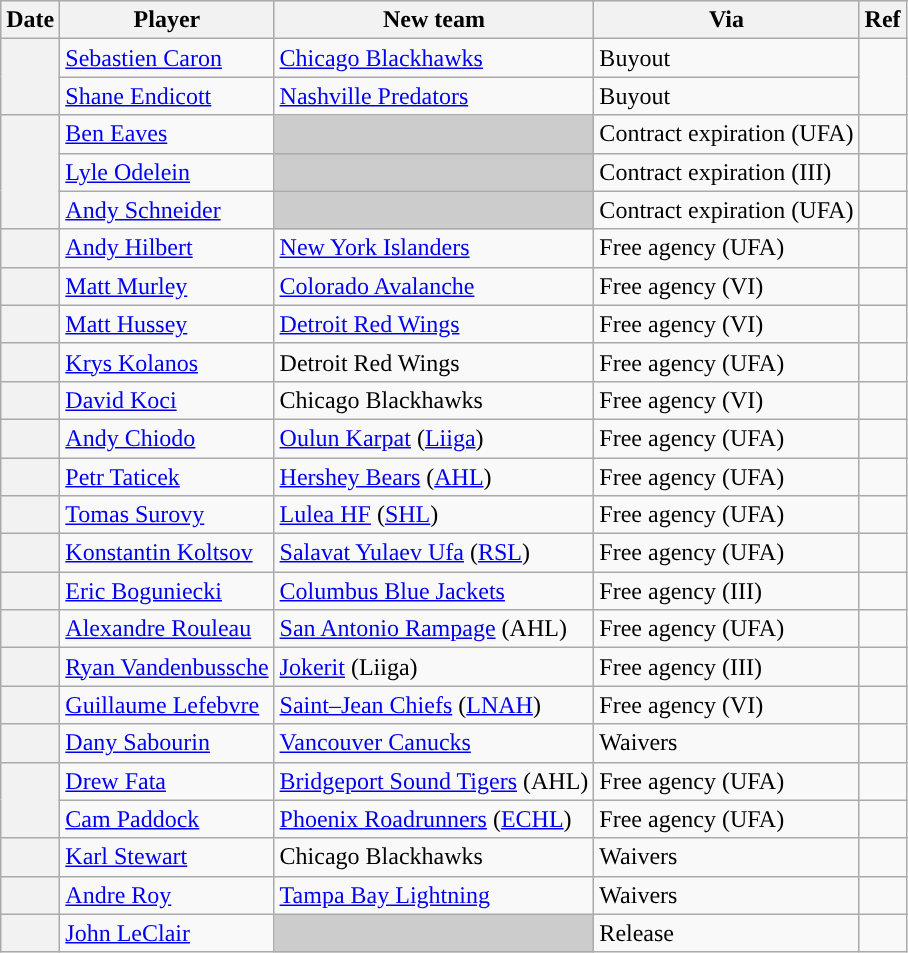<table class="wikitable plainrowheaders">
<tr style="background:#ddd; text-align:center;">
<th>Date</th>
<th>Player</th>
<th>New team</th>
<th>Via</th>
<th>Ref</th>
</tr>
<tr>
<th scope="row" rowspan=2></th>
<td><a href='#'>Sebastien Caron</a></td>
<td><a href='#'>Chicago Blackhawks</a></td>
<td>Buyout</td>
<td rowspan=2></td>
</tr>
<tr>
<td><a href='#'>Shane Endicott</a></td>
<td><a href='#'>Nashville Predators</a></td>
<td>Buyout</td>
</tr>
<tr>
<th scope="row" rowspan=3></th>
<td><a href='#'>Ben Eaves</a></td>
<td style="background:#ccc"></td>
<td>Contract expiration (UFA)</td>
<td></td>
</tr>
<tr>
<td><a href='#'>Lyle Odelein</a></td>
<td style="background:#ccc"></td>
<td>Contract expiration (III)</td>
<td></td>
</tr>
<tr>
<td><a href='#'>Andy Schneider</a></td>
<td style="background:#ccc"></td>
<td>Contract expiration (UFA)</td>
<td></td>
</tr>
<tr>
<th scope="row"></th>
<td><a href='#'>Andy Hilbert</a></td>
<td><a href='#'>New York Islanders</a></td>
<td>Free agency (UFA)</td>
<td></td>
</tr>
<tr>
<th scope="row"></th>
<td><a href='#'>Matt Murley</a></td>
<td><a href='#'>Colorado Avalanche</a></td>
<td>Free agency (VI)</td>
<td></td>
</tr>
<tr>
<th scope="row"></th>
<td><a href='#'>Matt Hussey</a></td>
<td><a href='#'>Detroit Red Wings</a></td>
<td>Free agency (VI)</td>
<td></td>
</tr>
<tr>
<th scope="row"></th>
<td><a href='#'>Krys Kolanos</a></td>
<td>Detroit Red Wings</td>
<td>Free agency (UFA)</td>
<td></td>
</tr>
<tr>
<th scope="row"></th>
<td><a href='#'>David Koci</a></td>
<td>Chicago Blackhawks</td>
<td>Free agency (VI)</td>
<td></td>
</tr>
<tr>
<th scope="row"></th>
<td><a href='#'>Andy Chiodo</a></td>
<td><a href='#'>Oulun Karpat</a> (<a href='#'>Liiga</a>)</td>
<td>Free agency (UFA)</td>
<td></td>
</tr>
<tr>
<th scope="row"></th>
<td><a href='#'>Petr Taticek</a></td>
<td><a href='#'>Hershey Bears</a> (<a href='#'>AHL</a>)</td>
<td>Free agency (UFA)</td>
<td></td>
</tr>
<tr>
<th scope="row"></th>
<td><a href='#'>Tomas Surovy</a></td>
<td><a href='#'>Lulea HF</a> (<a href='#'>SHL</a>)</td>
<td>Free agency (UFA)</td>
<td></td>
</tr>
<tr>
<th scope="row"></th>
<td><a href='#'>Konstantin Koltsov</a></td>
<td><a href='#'>Salavat Yulaev Ufa</a> (<a href='#'>RSL</a>)</td>
<td>Free agency (UFA)</td>
<td></td>
</tr>
<tr>
<th scope="row"></th>
<td><a href='#'>Eric Boguniecki</a></td>
<td><a href='#'>Columbus Blue Jackets</a></td>
<td>Free agency (III)</td>
<td></td>
</tr>
<tr>
<th scope="row"></th>
<td><a href='#'>Alexandre Rouleau</a></td>
<td><a href='#'>San Antonio Rampage</a> (AHL)</td>
<td>Free agency (UFA)</td>
<td></td>
</tr>
<tr>
<th scope="row"></th>
<td><a href='#'>Ryan Vandenbussche</a></td>
<td><a href='#'>Jokerit</a> (Liiga)</td>
<td>Free agency (III)</td>
<td></td>
</tr>
<tr>
<th scope="row"></th>
<td><a href='#'>Guillaume Lefebvre</a></td>
<td><a href='#'>Saint–Jean Chiefs</a> (<a href='#'>LNAH</a>)</td>
<td>Free agency (VI)</td>
<td></td>
</tr>
<tr>
<th scope="row"></th>
<td><a href='#'>Dany Sabourin</a></td>
<td><a href='#'>Vancouver Canucks</a></td>
<td>Waivers</td>
<td></td>
</tr>
<tr>
<th scope="row" rowspan=2></th>
<td><a href='#'>Drew Fata</a></td>
<td><a href='#'>Bridgeport Sound Tigers</a> (AHL)</td>
<td>Free agency (UFA)</td>
<td></td>
</tr>
<tr>
<td><a href='#'>Cam Paddock</a></td>
<td><a href='#'>Phoenix Roadrunners</a> (<a href='#'>ECHL</a>)</td>
<td>Free agency (UFA)</td>
<td></td>
</tr>
<tr>
<th scope="row"></th>
<td><a href='#'>Karl Stewart</a></td>
<td>Chicago Blackhawks</td>
<td>Waivers</td>
<td></td>
</tr>
<tr>
<th scope="row"></th>
<td><a href='#'>Andre Roy</a></td>
<td><a href='#'>Tampa Bay Lightning</a></td>
<td>Waivers</td>
<td></td>
</tr>
<tr>
<th scope="row"></th>
<td><a href='#'>John LeClair</a></td>
<td style="background:#ccc"></td>
<td>Release</td>
<td></td>
</tr>
</table>
